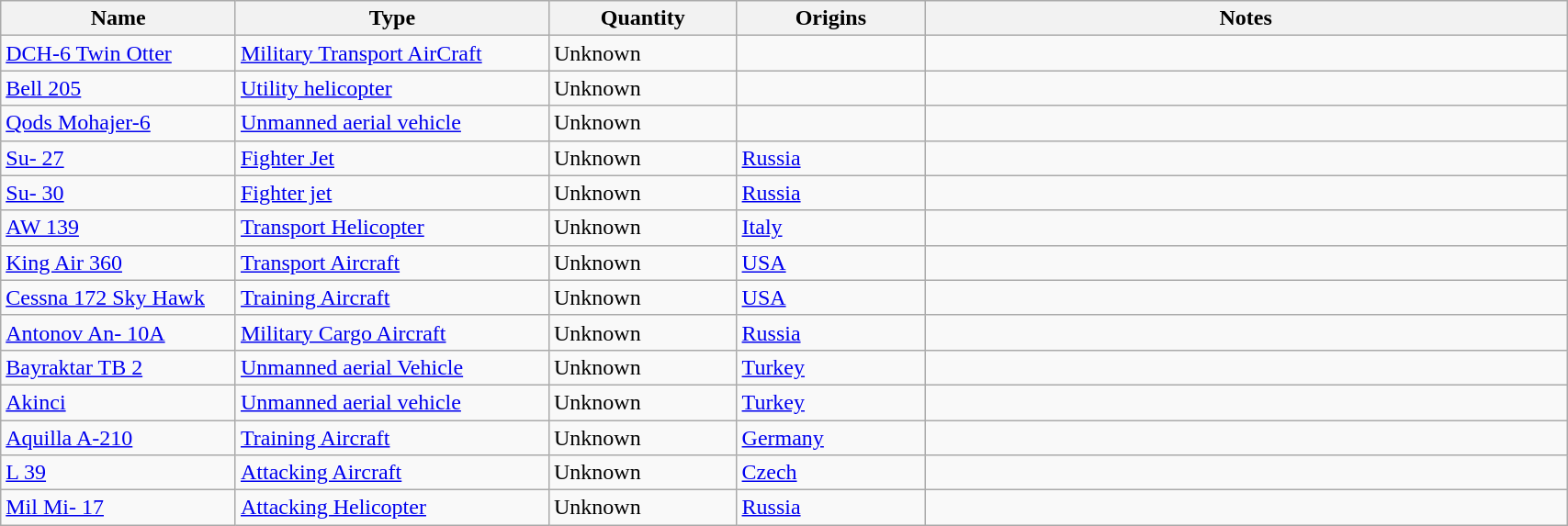<table class="wikitable" style="width:90%;">
<tr>
<th style="width:15%;">Name</th>
<th style="width:20%;">Type</th>
<th style="width:12%;">Quantity</th>
<th style="width:12%;">Origins</th>
<th>Notes</th>
</tr>
<tr>
<td><a href='#'>DCH-6 Twin Otter</a></td>
<td><a href='#'>Military Transport AirCraft</a></td>
<td>Unknown</td>
<td></td>
<td></td>
</tr>
<tr>
<td><a href='#'>Bell 205</a></td>
<td><a href='#'>Utility helicopter</a></td>
<td>Unknown</td>
<td></td>
<td></td>
</tr>
<tr>
<td><a href='#'>Qods Mohajer-6</a></td>
<td><a href='#'>Unmanned aerial vehicle</a></td>
<td>Unknown</td>
<td></td>
<td></td>
</tr>
<tr>
<td><a href='#'>Su- 27</a></td>
<td><a href='#'>Fighter Jet</a></td>
<td>Unknown</td>
<td><a href='#'>Russia</a></td>
<td></td>
</tr>
<tr>
<td><a href='#'>Su- 30</a></td>
<td><a href='#'>Fighter jet</a></td>
<td>Unknown</td>
<td><a href='#'>Russia</a></td>
<td></td>
</tr>
<tr>
<td><a href='#'>AW 139</a></td>
<td><a href='#'>Transport Helicopter</a></td>
<td>Unknown</td>
<td><a href='#'>Italy</a></td>
<td></td>
</tr>
<tr>
<td><a href='#'>King Air 360</a></td>
<td><a href='#'>Transport Aircraft</a></td>
<td>Unknown</td>
<td><a href='#'>USA</a></td>
<td></td>
</tr>
<tr>
<td><a href='#'>Cessna 172 Sky Hawk</a></td>
<td><a href='#'>Training Aircraft</a></td>
<td>Unknown</td>
<td><a href='#'>USA</a></td>
<td></td>
</tr>
<tr>
<td><a href='#'>Antonov An- 10A</a></td>
<td><a href='#'>Military Cargo Aircraft</a></td>
<td>Unknown</td>
<td><a href='#'>Russia</a></td>
<td></td>
</tr>
<tr>
<td><a href='#'>Bayraktar TB 2</a></td>
<td><a href='#'>Unmanned aerial Vehicle</a></td>
<td>Unknown</td>
<td><a href='#'>Turkey</a></td>
<td></td>
</tr>
<tr>
<td><a href='#'>Akinci</a></td>
<td><a href='#'>Unmanned aerial vehicle</a></td>
<td>Unknown</td>
<td><a href='#'>Turkey</a></td>
<td></td>
</tr>
<tr>
<td><a href='#'>Aquilla A-210</a></td>
<td><a href='#'>Training Aircraft</a></td>
<td>Unknown</td>
<td><a href='#'>Germany</a></td>
<td></td>
</tr>
<tr>
<td><a href='#'>L 39</a></td>
<td><a href='#'>Attacking Aircraft</a></td>
<td>Unknown</td>
<td><a href='#'>Czech</a></td>
<td></td>
</tr>
<tr>
<td><a href='#'>Mil Mi- 17</a></td>
<td><a href='#'>Attacking Helicopter</a></td>
<td>Unknown</td>
<td><a href='#'>Russia</a></td>
<td></td>
</tr>
</table>
